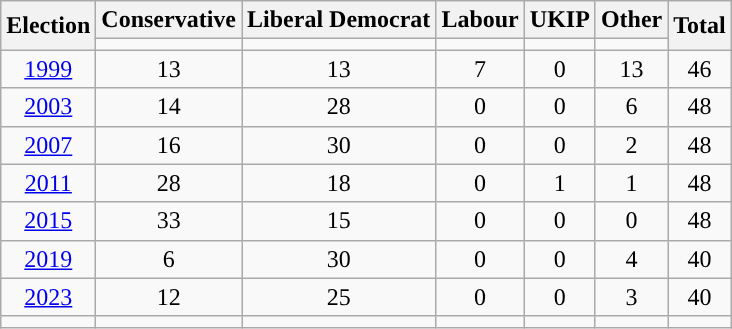<table class="wikitable" style="text-align: center">
<tr>
<th rowspan="2">Election</th>
<th>Conservative</th>
<th>Liberal Democrat</th>
<th>Labour</th>
<th>UKIP</th>
<th>Other</th>
<th rowspan="2">Total</th>
</tr>
<tr>
<td style="background-color: "></td>
<td style="background-color: "></td>
<td style="background-color: "></td>
<td style="background-color: "></td>
<td style="background-color: "></td>
</tr>
<tr>
<td><a href='#'>1999</a></td>
<td>13</td>
<td>13</td>
<td>7</td>
<td>0</td>
<td>13</td>
<td>46</td>
</tr>
<tr>
<td><a href='#'>2003</a></td>
<td>14</td>
<td>28</td>
<td>0</td>
<td>0</td>
<td>6</td>
<td>48</td>
</tr>
<tr>
<td><a href='#'>2007</a></td>
<td>16</td>
<td>30</td>
<td>0</td>
<td>0</td>
<td>2</td>
<td>48</td>
</tr>
<tr>
<td><a href='#'>2011</a></td>
<td>28</td>
<td>18</td>
<td>0</td>
<td>1</td>
<td>1</td>
<td>48</td>
</tr>
<tr>
<td><a href='#'>2015</a></td>
<td>33</td>
<td>15</td>
<td>0</td>
<td>0</td>
<td>0</td>
<td>48</td>
</tr>
<tr>
<td><a href='#'>2019</a></td>
<td>6</td>
<td>30</td>
<td>0</td>
<td>0</td>
<td>4</td>
<td>40</td>
</tr>
<tr>
<td><a href='#'>2023</a></td>
<td>12</td>
<td>25</td>
<td>0</td>
<td>0</td>
<td>3</td>
<td>40</td>
</tr>
<tr>
<td></td>
<td style="background-color: "></td>
<td style="background-color: "></td>
<td style="background-color: "></td>
<td style="background-color: "></td>
<td style="background-color: "></td>
<td></td>
</tr>
</table>
